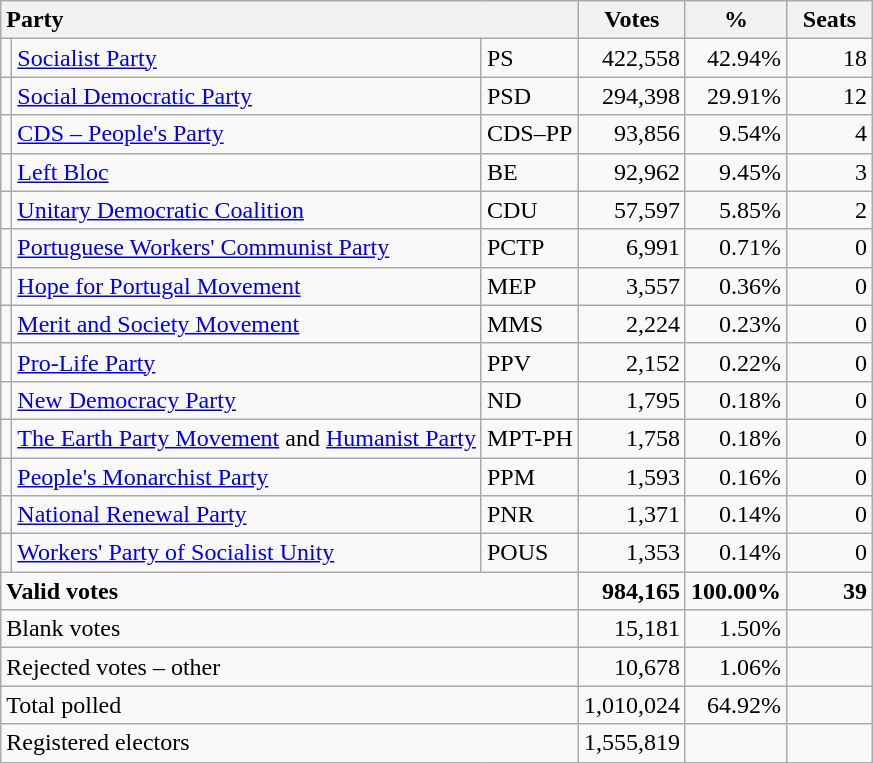<table class="wikitable" border="1" style="text-align:right;">
<tr>
<th style="text-align:left;" colspan=3>Party</th>
<th align=center width="50">Votes</th>
<th align=center width="50">%</th>
<th align=center width="50">Seats</th>
</tr>
<tr>
<td></td>
<td align=left><a href='#'>Socialist Party</a></td>
<td align=left>PS</td>
<td>422,558</td>
<td>42.94%</td>
<td>18</td>
</tr>
<tr>
<td></td>
<td align=left><a href='#'>Social Democratic Party</a></td>
<td align=left>PSD</td>
<td>294,398</td>
<td>29.91%</td>
<td>12</td>
</tr>
<tr>
<td></td>
<td align=left><a href='#'>CDS – People's Party</a></td>
<td align=left style="white-space: nowrap;">CDS–PP</td>
<td>93,856</td>
<td>9.54%</td>
<td>4</td>
</tr>
<tr>
<td></td>
<td align=left><a href='#'>Left Bloc</a></td>
<td align=left>BE</td>
<td>92,962</td>
<td>9.45%</td>
<td>3</td>
</tr>
<tr>
<td></td>
<td align=left style="white-space: nowrap;"><a href='#'>Unitary Democratic Coalition</a></td>
<td align=left>CDU</td>
<td>57,597</td>
<td>5.85%</td>
<td>2</td>
</tr>
<tr>
<td></td>
<td align=left><a href='#'>Portuguese Workers' Communist Party</a></td>
<td align=left>PCTP</td>
<td>6,991</td>
<td>0.71%</td>
<td>0</td>
</tr>
<tr>
<td></td>
<td align=left><a href='#'>Hope for Portugal Movement</a></td>
<td align=left>MEP</td>
<td>3,557</td>
<td>0.36%</td>
<td>0</td>
</tr>
<tr>
<td></td>
<td align=left><a href='#'>Merit and Society Movement</a></td>
<td align=left>MMS</td>
<td>2,224</td>
<td>0.23%</td>
<td>0</td>
</tr>
<tr>
<td></td>
<td align=left><a href='#'>Pro-Life Party</a></td>
<td align=left>PPV</td>
<td>2,152</td>
<td>0.22%</td>
<td>0</td>
</tr>
<tr>
<td></td>
<td align=left><a href='#'>New Democracy Party</a></td>
<td align=left>ND</td>
<td>1,795</td>
<td>0.18%</td>
<td>0</td>
</tr>
<tr>
<td></td>
<td align=left><a href='#'>The Earth Party Movement</a> and <a href='#'>Humanist Party</a></td>
<td align=left>MPT-PH</td>
<td>1,758</td>
<td>0.18%</td>
<td>0</td>
</tr>
<tr>
<td></td>
<td align=left><a href='#'>People's Monarchist Party</a></td>
<td align=left>PPM</td>
<td>1,593</td>
<td>0.16%</td>
<td>0</td>
</tr>
<tr>
<td></td>
<td align=left><a href='#'>National Renewal Party</a></td>
<td align=left>PNR</td>
<td>1,371</td>
<td>0.14%</td>
<td>0</td>
</tr>
<tr>
<td></td>
<td align=left><a href='#'>Workers' Party of Socialist Unity</a></td>
<td align=left>POUS</td>
<td>1,353</td>
<td>0.14%</td>
<td>0</td>
</tr>
<tr style="font-weight:bold">
<td align=left colspan=3>Valid votes</td>
<td>984,165</td>
<td>100.00%</td>
<td>39</td>
</tr>
<tr>
<td align=left colspan=3>Blank votes</td>
<td>15,181</td>
<td>1.50%</td>
<td></td>
</tr>
<tr>
<td align=left colspan=3>Rejected votes – other</td>
<td>10,678</td>
<td>1.06%</td>
<td></td>
</tr>
<tr>
<td align=left colspan=3>Total polled</td>
<td>1,010,024</td>
<td>64.92%</td>
<td></td>
</tr>
<tr>
<td align=left colspan=3>Registered electors</td>
<td>1,555,819</td>
<td></td>
<td></td>
</tr>
</table>
